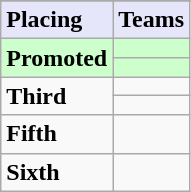<table class=wikitable>
<tr>
</tr>
<tr style="background: #E6E6FA;">
<td><strong>Placing</strong></td>
<td><strong>Teams</strong></td>
</tr>
<tr style="background: #ccffcc;">
<td rowspan="2"><strong>Promoted</strong></td>
<td><strong></strong></td>
</tr>
<tr style="background: #ccffcc;">
<td><strong></strong></td>
</tr>
<tr>
<td rowspan="2"><strong>Third</strong></td>
<td></td>
</tr>
<tr>
<td></td>
</tr>
<tr>
<td><strong>Fifth</strong></td>
<td></td>
</tr>
<tr>
<td><strong>Sixth</strong></td>
<td></td>
</tr>
</table>
